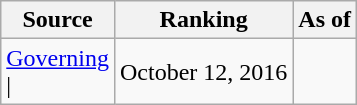<table class="wikitable" style="text-align:center">
<tr>
<th>Source</th>
<th>Ranking</th>
<th>As of</th>
</tr>
<tr>
<td align=left><a href='#'>Governing</a><br>| </td>
<td>October 12, 2016</td>
</tr>
</table>
